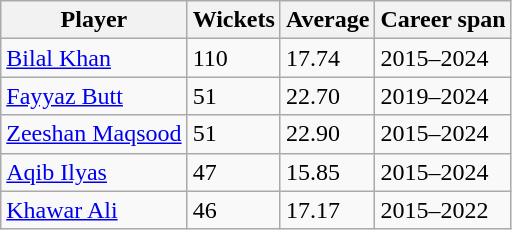<table class="wikitable">
<tr>
<th>Player</th>
<th>Wickets</th>
<th>Average</th>
<th>Career span</th>
</tr>
<tr>
<td><a href='#'>Bilal Khan</a></td>
<td>110</td>
<td>17.74</td>
<td>2015–2024</td>
</tr>
<tr>
<td><a href='#'>Fayyaz Butt</a></td>
<td>51</td>
<td>22.70</td>
<td>2019–2024</td>
</tr>
<tr>
<td><a href='#'>Zeeshan Maqsood</a></td>
<td>51</td>
<td>22.90</td>
<td>2015–2024</td>
</tr>
<tr>
<td><a href='#'>Aqib Ilyas</a></td>
<td>47</td>
<td>15.85</td>
<td>2015–2024</td>
</tr>
<tr>
<td><a href='#'>Khawar Ali</a></td>
<td>46</td>
<td>17.17</td>
<td>2015–2022</td>
</tr>
</table>
